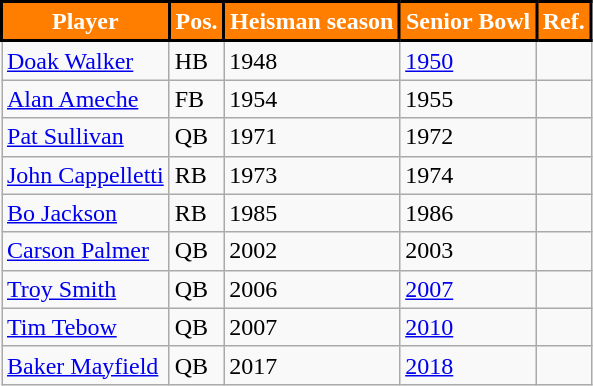<table class="wikitable sortable" style="text-align:left;">
<tr>
<th style="background:#FF7E00; color:#fff; border:2px solid #000000;">Player</th>
<th style="background:#FF7E00; color:#fff; border:2px solid #000000;">Pos.</th>
<th style="background:#FF7E00; color:#fff; border:2px solid #000000;">Heisman season</th>
<th style="background:#FF7E00; color:#fff; border:2px solid #000000;">Senior Bowl</th>
<th style="background:#FF7E00; color:#fff; border:2px solid #000000;">Ref.</th>
</tr>
<tr>
<td><a href='#'>Doak Walker</a></td>
<td>HB</td>
<td>1948</td>
<td><a href='#'>1950</a></td>
<td></td>
</tr>
<tr>
<td><a href='#'>Alan Ameche</a></td>
<td>FB</td>
<td>1954</td>
<td>1955</td>
<td></td>
</tr>
<tr>
<td><a href='#'>Pat Sullivan</a></td>
<td>QB</td>
<td>1971</td>
<td>1972</td>
<td></td>
</tr>
<tr>
<td><a href='#'>John Cappelletti</a></td>
<td>RB</td>
<td>1973</td>
<td>1974</td>
<td></td>
</tr>
<tr>
<td><a href='#'>Bo Jackson</a></td>
<td>RB</td>
<td>1985</td>
<td>1986</td>
<td></td>
</tr>
<tr>
<td><a href='#'>Carson Palmer</a></td>
<td>QB</td>
<td>2002</td>
<td>2003</td>
<td></td>
</tr>
<tr>
<td><a href='#'>Troy Smith</a></td>
<td>QB</td>
<td>2006</td>
<td><a href='#'>2007</a></td>
<td></td>
</tr>
<tr>
<td><a href='#'>Tim Tebow</a></td>
<td>QB</td>
<td>2007</td>
<td><a href='#'>2010</a></td>
<td></td>
</tr>
<tr>
<td><a href='#'>Baker Mayfield</a></td>
<td>QB</td>
<td>2017</td>
<td><a href='#'>2018</a></td>
<td></td>
</tr>
</table>
